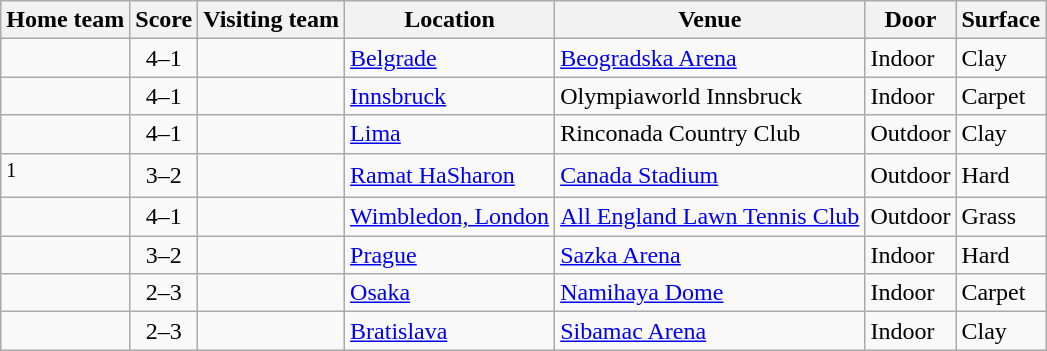<table class="wikitable" style="border:1px solid #aaa;">
<tr>
<th>Home team</th>
<th>Score</th>
<th>Visiting team</th>
<th>Location</th>
<th>Venue</th>
<th>Door</th>
<th>Surface</th>
</tr>
<tr>
<td><strong></strong></td>
<td style="text-align:center;">4–1</td>
<td></td>
<td><a href='#'>Belgrade</a></td>
<td><a href='#'>Beogradska Arena</a></td>
<td>Indoor</td>
<td>Clay</td>
</tr>
<tr>
<td><strong></strong></td>
<td style="text-align:center;">4–1</td>
<td></td>
<td><a href='#'>Innsbruck</a></td>
<td>Olympiaworld Innsbruck</td>
<td>Indoor</td>
<td>Carpet</td>
</tr>
<tr>
<td><strong></strong></td>
<td style="text-align:center;">4–1</td>
<td></td>
<td><a href='#'>Lima</a></td>
<td>Rinconada Country Club</td>
<td>Outdoor</td>
<td>Clay</td>
</tr>
<tr>
<td><strong></strong><sup>1</sup></td>
<td style="text-align:center;">3–2</td>
<td></td>
<td><a href='#'>Ramat HaSharon</a></td>
<td><a href='#'>Canada Stadium</a></td>
<td>Outdoor</td>
<td>Hard</td>
</tr>
<tr>
<td><strong></strong></td>
<td style="text-align:center;">4–1</td>
<td></td>
<td><a href='#'>Wimbledon, London</a></td>
<td><a href='#'>All England Lawn Tennis Club</a></td>
<td>Outdoor</td>
<td>Grass</td>
</tr>
<tr>
<td><strong></strong></td>
<td style="text-align:center;">3–2</td>
<td></td>
<td><a href='#'>Prague</a></td>
<td><a href='#'>Sazka Arena</a></td>
<td>Indoor</td>
<td>Hard</td>
</tr>
<tr>
<td></td>
<td style="text-align:center;">2–3</td>
<td><strong></strong></td>
<td><a href='#'>Osaka</a></td>
<td><a href='#'>Namihaya Dome</a></td>
<td>Indoor</td>
<td>Carpet</td>
</tr>
<tr>
<td></td>
<td style="text-align:center;">2–3</td>
<td><strong></strong></td>
<td><a href='#'>Bratislava</a></td>
<td><a href='#'>Sibamac Arena</a></td>
<td>Indoor</td>
<td>Clay</td>
</tr>
</table>
